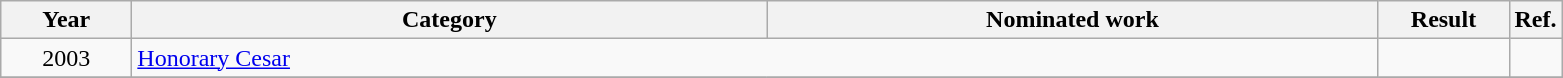<table class=wikitable>
<tr>
<th scope="col" style="width:5em;">Year</th>
<th scope="col" style="width:26em;">Category</th>
<th scope="col" style="width:25em;">Nominated work</th>
<th scope="col" style="width:5em;">Result</th>
<th>Ref.</th>
</tr>
<tr>
<td style="text-align:center;">2003</td>
<td colspan=2><a href='#'>Honorary Cesar</a></td>
<td></td>
<td></td>
</tr>
<tr>
</tr>
</table>
